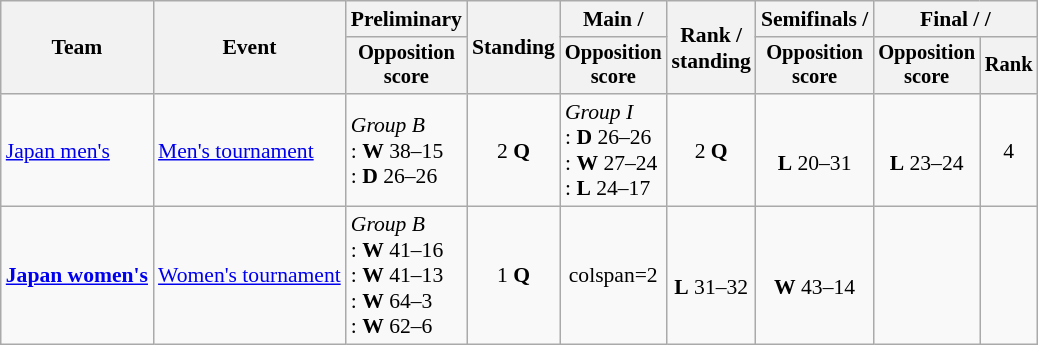<table class=wikitable style=font-size:90%;text-align:center>
<tr>
<th rowspan=2>Team</th>
<th rowspan=2>Event</th>
<th>Preliminary</th>
<th rowspan=2>Standing</th>
<th>Main / </th>
<th rowspan=2>Rank /<br> standing</th>
<th>Semifinals / </th>
<th colspan=2>Final /  / </th>
</tr>
<tr style="font-size:95%">
<th>Opposition<br> score</th>
<th>Opposition<br> score</th>
<th>Opposition<br> score</th>
<th>Opposition<br> score</th>
<th>Rank</th>
</tr>
<tr>
<td style="text-align:left"><a href='#'>Japan men's</a></td>
<td style="text-align:left"><a href='#'>Men's tournament</a></td>
<td style="text-align:left"><em>Group B</em><br>: <strong>W</strong> 38–15<br>: <strong>D</strong> 26–26</td>
<td>2 <strong>Q</strong></td>
<td style="text-align:left"><em>Group I</em><br>: <strong>D</strong> 26–26<br>: <strong>W</strong> 27–24<br>: <strong>L</strong> 24–17</td>
<td>2 <strong>Q</strong></td>
<td><br><strong>L</strong> 20–31</td>
<td><br><strong>L</strong> 23–24</td>
<td>4</td>
</tr>
<tr>
<td style="text-align:left"><strong><a href='#'>Japan women's</a></strong></td>
<td style="text-align:left"><a href='#'>Women's tournament</a></td>
<td style="text-align:left"><em>Group B</em><br>: <strong>W</strong> 41–16<br>: <strong>W</strong> 41–13<br>: <strong>W</strong> 64–3<br>: <strong>W</strong> 62–6</td>
<td>1 <strong>Q</strong></td>
<td>colspan=2 </td>
<td><br><strong>L</strong> 31–32</td>
<td><br><strong>W</strong> 43–14</td>
<td></td>
</tr>
</table>
